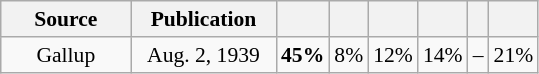<table class="wikitable" style="font-size:90%;text-align:center;">
<tr>
<th style="width:80px;  ">Source</th>
<th style="width:90px;">Publication</th>
<th></th>
<th></th>
<th></th>
<th></th>
<th></th>
<th></th>
</tr>
<tr>
<td>Gallup</td>
<td>Aug. 2, 1939</td>
<td><strong>45%</strong></td>
<td>8%</td>
<td>12%</td>
<td>14%</td>
<td>–</td>
<td>21%</td>
</tr>
</table>
